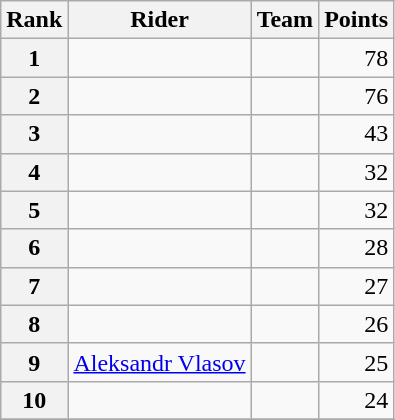<table class="wikitable" margin-bottom:0;">
<tr>
<th scope="col">Rank</th>
<th scope="col">Rider</th>
<th scope="col">Team</th>
<th scope="col">Points</th>
</tr>
<tr>
<th scope="row">1</th>
<td> </td>
<td></td>
<td style="text-align:right;">78</td>
</tr>
<tr>
<th scope="row">2</th>
<td> </td>
<td></td>
<td style="text-align:right;">76</td>
</tr>
<tr>
<th scope="row">3</th>
<td></td>
<td></td>
<td align="right">43</td>
</tr>
<tr>
<th scope="row">4</th>
<td> </td>
<td></td>
<td align="right">32</td>
</tr>
<tr>
<th scope="row">5</th>
<td></td>
<td></td>
<td style="text-align:right;">32</td>
</tr>
<tr>
<th scope="row">6</th>
<td></td>
<td></td>
<td style="text-align:right;">28</td>
</tr>
<tr>
<th scope="row">7</th>
<td></td>
<td></td>
<td align="right">27</td>
</tr>
<tr>
<th scope="row">8</th>
<td> </td>
<td></td>
<td align="right">26</td>
</tr>
<tr>
<th scope="row">9</th>
<td> <a href='#'>Aleksandr Vlasov</a></td>
<td></td>
<td style="text-align:right;">25</td>
</tr>
<tr>
<th scope="row">10</th>
<td></td>
<td></td>
<td style="text-align:right;">24</td>
</tr>
<tr>
</tr>
</table>
